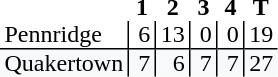<table style="border-collapse: collapse;">
<tr>
<th style="text-align: left;"></th>
<th style="text-align: center; padding: 0px 3px 0px 3px; width:12px;">1</th>
<th style="text-align: center; padding: 0px 3px 0px 3px; width:12px;">2</th>
<th style="text-align: center; padding: 0px 3px 0px 3px; width:12px;">3</th>
<th style="text-align: center; padding: 0px 3px 0px 3px; width:12px;">4</th>
<th style="text-align: center; padding: 0px 3px 0px 3px; width:12px;">T</th>
</tr>
<tr>
<td style="text-align: left; border-bottom: 1px solid black; padding: 0px 3px 0px 3px;">Pennridge</td>
<td style="border-left: 1px solid black; border-bottom: 1px solid black; text-align: right; padding: 0px 3px 0px 3px;">6</td>
<td style="border-left: 1px solid black; border-bottom: 1px solid black; text-align: right; padding: 0px 3px 0px 3px;">13</td>
<td style="border-left: 1px solid black; border-bottom: 1px solid black; text-align: right; padding: 0px 3px 0px 3px;">0</td>
<td style="border-left: 1px solid black; border-bottom: 1px solid black; text-align: right; padding: 0px 3px 0px 3px;">0</td>
<td style="border-left: 1px solid black; border-bottom: 1px solid black; text-align: right; padding: 0px 3px 0px 3px;">19</td>
</tr>
<tr>
<td style="background: #f8f9fa; text-align: left; padding: 0px 3px 0px 3px;">Quakertown</td>
<td style="background: #f8f9fa; border-left: 1px solid black; text-align: right; padding: 0px 3px 0px 3px;">7</td>
<td style="background: #f8f9fa; border-left: 1px solid black; text-align: right; padding: 0px 3px 0px 3px;">6</td>
<td style="background: #f8f9fa; border-left: 1px solid black; text-align: right; padding: 0px 3px 0px 3px;">7</td>
<td style="background: #f8f9fa; border-left: 1px solid black; text-align: right; padding: 0px 3px 0px 3px;">7</td>
<td style="background: #f8f9fa; border-left: 1px solid black; text-align: right; padding: 0px 3px 0px 3px;">27</td>
</tr>
</table>
